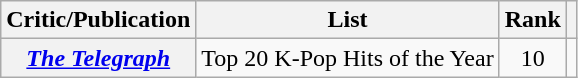<table class="wikitable plainrowheaders">
<tr>
<th scope="col">Critic/Publication</th>
<th scope="col">List</th>
<th scope="col">Rank</th>
<th scope="col"></th>
</tr>
<tr>
<th scope="row"><em><a href='#'>The Telegraph</a></em></th>
<td align="center">Top 20 K-Pop Hits of the Year</td>
<td align="center">10</td>
<td align="center"></td>
</tr>
</table>
